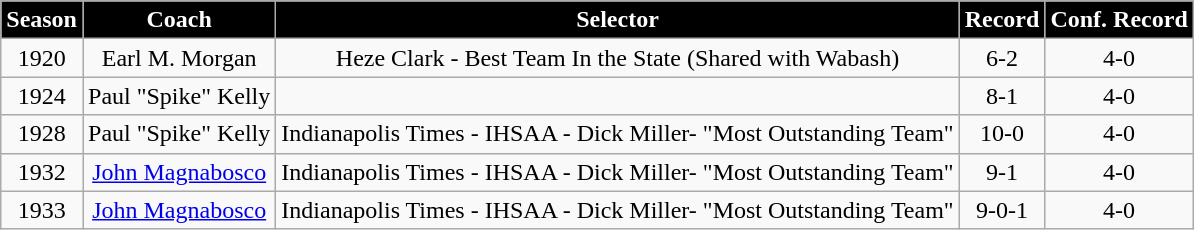<table class="wikitable" border="1" style="text-align:center;">
<tr>
<th style="background:#000000; color:white"><span> Season</span></th>
<th style="background:#000000; color:white"><span> Coach</span></th>
<th style="background:#000000; color:white"><span> Selector</span></th>
<th style="background:#000000; color:white"><span> Record</span></th>
<th style="background:#000000; color:white"><span> Conf. Record</span></th>
</tr>
<tr>
<td>1920</td>
<td>Earl M. Morgan</td>
<td>Heze Clark - Best Team In the State (Shared with Wabash)</td>
<td>6-2</td>
<td>4-0</td>
</tr>
<tr>
<td>1924</td>
<td>Paul "Spike" Kelly</td>
<td></td>
<td>8-1</td>
<td>4-0</td>
</tr>
<tr>
<td>1928</td>
<td>Paul "Spike" Kelly</td>
<td>Indianapolis Times - IHSAA - Dick Miller-  "Most Outstanding Team"</td>
<td>10-0</td>
<td>4-0</td>
</tr>
<tr>
<td>1932</td>
<td><a href='#'>John Magnabosco</a></td>
<td>Indianapolis Times - IHSAA - Dick Miller-  "Most Outstanding Team"</td>
<td>9-1</td>
<td>4-0</td>
</tr>
<tr>
<td>1933</td>
<td><a href='#'>John Magnabosco</a></td>
<td>Indianapolis Times - IHSAA - Dick Miller-  "Most Outstanding Team"</td>
<td>9-0-1</td>
<td>4-0</td>
</tr>
</table>
